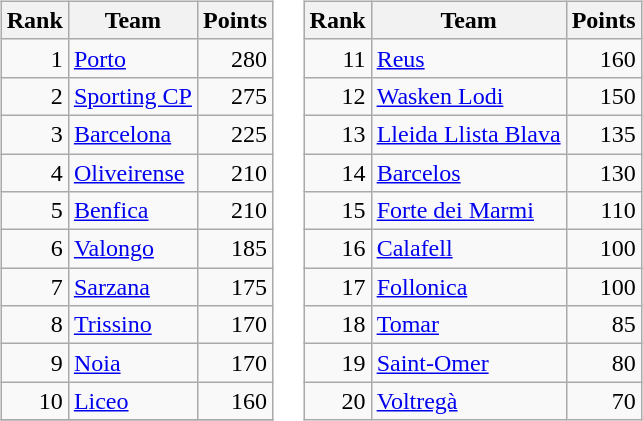<table>
<tr>
<td valign=top width=0%><br><table class="wikitable">
<tr>
<th>Rank</th>
<th>Team</th>
<th>Points</th>
</tr>
<tr>
<td align=right>1</td>
<td> <a href='#'>Porto</a></td>
<td align=right>280</td>
</tr>
<tr>
<td align=right>2</td>
<td> <a href='#'>Sporting CP</a></td>
<td align=right>275</td>
</tr>
<tr>
<td align=right>3</td>
<td> <a href='#'>Barcelona</a></td>
<td align=right>225</td>
</tr>
<tr>
<td align=right>4</td>
<td> <a href='#'>Oliveirense</a></td>
<td align=right>210</td>
</tr>
<tr>
<td align=right>5</td>
<td> <a href='#'>Benfica</a></td>
<td align=right>210</td>
</tr>
<tr>
<td align=right>6</td>
<td> <a href='#'>Valongo</a></td>
<td align=right>185</td>
</tr>
<tr>
<td align=right>7</td>
<td> <a href='#'>Sarzana</a></td>
<td align=right>175</td>
</tr>
<tr>
<td align=right>8</td>
<td> <a href='#'>Trissino</a></td>
<td align=right>170</td>
</tr>
<tr>
<td align=right>9</td>
<td> <a href='#'>Noia</a></td>
<td align=right>170</td>
</tr>
<tr>
<td align=right>10</td>
<td> <a href='#'>Liceo</a></td>
<td align=right>160</td>
</tr>
<tr>
</tr>
</table>
</td>
<td valign=top width=0%><br><table class="wikitable">
<tr>
<th>Rank</th>
<th>Team</th>
<th>Points</th>
</tr>
<tr>
<td align=right>11</td>
<td> <a href='#'>Reus</a></td>
<td align=right>160</td>
</tr>
<tr>
<td align=right>12</td>
<td> <a href='#'>Wasken Lodi</a></td>
<td align=right>150</td>
</tr>
<tr>
<td align=right>13</td>
<td> <a href='#'>Lleida Llista Blava</a></td>
<td align=right>135</td>
</tr>
<tr>
<td align=right>14</td>
<td> <a href='#'>Barcelos</a></td>
<td align=right>130</td>
</tr>
<tr>
<td align=right>15</td>
<td> <a href='#'>Forte dei Marmi</a></td>
<td align=right>110</td>
</tr>
<tr>
<td align=right>16</td>
<td> <a href='#'>Calafell</a></td>
<td align=right>100</td>
</tr>
<tr>
<td align=right>17</td>
<td> <a href='#'>Follonica</a></td>
<td align=right>100</td>
</tr>
<tr>
<td align=right>18</td>
<td> <a href='#'>Tomar</a></td>
<td align=right>85</td>
</tr>
<tr>
<td align=right>19</td>
<td> <a href='#'>Saint-Omer</a></td>
<td align=right>80</td>
</tr>
<tr>
<td align=right>20</td>
<td> <a href='#'>Voltregà</a></td>
<td align=right>70</td>
</tr>
</table>
</td>
</tr>
</table>
